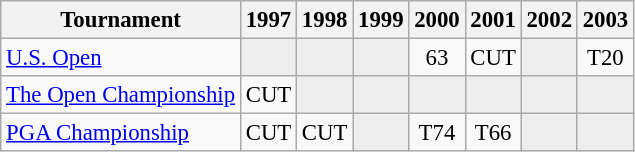<table class="wikitable" style="font-size:95%;text-align:center;">
<tr>
<th>Tournament</th>
<th>1997</th>
<th>1998</th>
<th>1999</th>
<th>2000</th>
<th>2001</th>
<th>2002</th>
<th>2003</th>
</tr>
<tr>
<td align=left><a href='#'>U.S. Open</a></td>
<td style="background:#eee;"></td>
<td style="background:#eee;"></td>
<td style="background:#eee;"></td>
<td>63</td>
<td>CUT</td>
<td style="background:#eee;"></td>
<td>T20</td>
</tr>
<tr>
<td align=left><a href='#'>The Open Championship</a></td>
<td>CUT</td>
<td style="background:#eee;"></td>
<td style="background:#eee;"></td>
<td style="background:#eee;"></td>
<td style="background:#eee;"></td>
<td style="background:#eee;"></td>
<td style="background:#eee;"></td>
</tr>
<tr>
<td align=left><a href='#'>PGA Championship</a></td>
<td>CUT</td>
<td>CUT</td>
<td style="background:#eee;"></td>
<td>T74</td>
<td>T66</td>
<td style="background:#eee;"></td>
<td style="background:#eee;"></td>
</tr>
</table>
